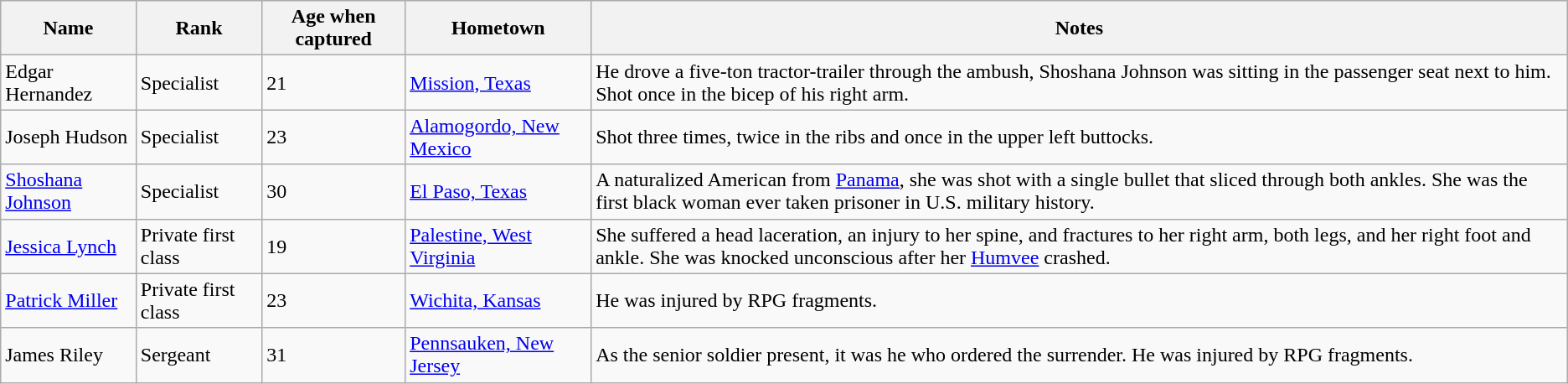<table class="wikitable nowraplinks">
<tr>
<th>Name</th>
<th>Rank</th>
<th>Age when captured</th>
<th>Hometown</th>
<th>Notes</th>
</tr>
<tr>
<td>Edgar Hernandez</td>
<td>Specialist</td>
<td>21</td>
<td><a href='#'>Mission, Texas</a></td>
<td>He drove a five-ton tractor-trailer through the ambush, Shoshana Johnson was sitting in the passenger seat next to him. Shot once in the bicep of his right arm.</td>
</tr>
<tr>
<td>Joseph Hudson</td>
<td>Specialist</td>
<td>23</td>
<td><a href='#'>Alamogordo, New Mexico</a></td>
<td>Shot three times, twice in the ribs and once in the upper left buttocks.</td>
</tr>
<tr>
<td><a href='#'>Shoshana Johnson</a></td>
<td>Specialist</td>
<td>30</td>
<td><a href='#'>El Paso, Texas</a></td>
<td>A naturalized American from <a href='#'>Panama</a>, she was shot with a single bullet that sliced through both ankles. She was the first black woman ever taken prisoner in U.S. military history.</td>
</tr>
<tr>
<td><a href='#'>Jessica Lynch</a></td>
<td>Private first class</td>
<td>19</td>
<td><a href='#'>Palestine, West Virginia</a></td>
<td>She suffered a head laceration, an injury to her spine, and fractures to her right arm, both legs, and her right foot and ankle. She was knocked unconscious after her <a href='#'>Humvee</a> crashed.</td>
</tr>
<tr>
<td><a href='#'>Patrick Miller</a></td>
<td>Private first class</td>
<td>23</td>
<td><a href='#'>Wichita, Kansas</a></td>
<td>He was injured by RPG fragments.</td>
</tr>
<tr>
<td>James Riley</td>
<td>Sergeant</td>
<td>31</td>
<td><a href='#'>Pennsauken, New Jersey</a></td>
<td>As the senior soldier present, it was he who ordered the surrender. He was injured by RPG fragments.</td>
</tr>
</table>
